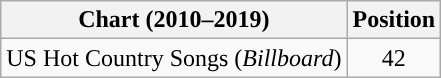<table class="wikitable">
<tr>
<th>Chart (2010–2019)</th>
<th>Position</th>
</tr>
<tr>
<td>US Hot Country Songs (<em>Billboard</em>)</td>
<td style="text-align:center;">42</td>
</tr>
</table>
